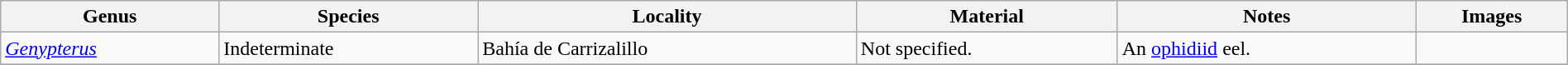<table class="wikitable" align="center" width="100%">
<tr>
<th>Genus</th>
<th>Species</th>
<th>Locality</th>
<th>Material</th>
<th>Notes</th>
<th>Images</th>
</tr>
<tr>
<td><em><a href='#'>Genypterus</a></em></td>
<td>Indeterminate</td>
<td>Bahía de Carrizalillo</td>
<td>Not specified.</td>
<td>An <a href='#'>ophidiid</a> eel.</td>
<td><span></span></td>
</tr>
<tr>
</tr>
</table>
